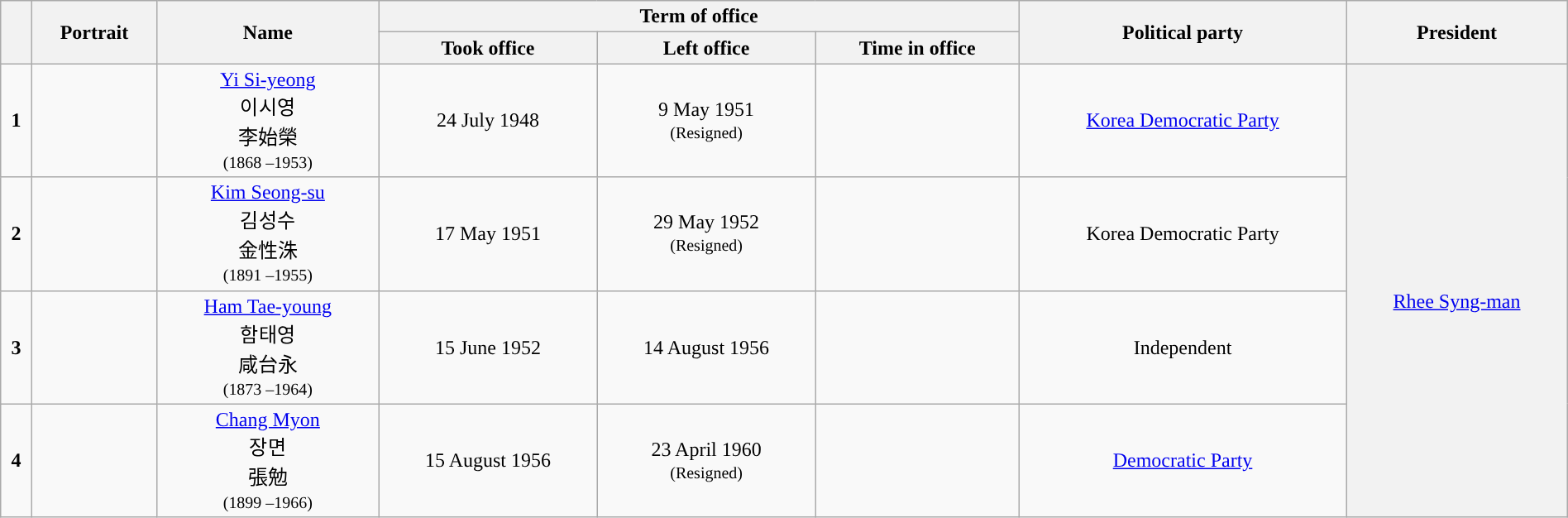<table class="wikitable" width="100%" style="text-align:center">
<tr>
<th rowspan="2"></th>
<th rowspan="2">Portrait</th>
<th rowspan="2">Name</th>
<th colspan="3">Term of office</th>
<th rowspan="2">Political party</th>
<th rowspan="2">President</th>
</tr>
<tr>
<th>Took office</th>
<th>Left office</th>
<th>Time in office</th>
</tr>
<tr>
<td style="background:"><strong>1</strong></td>
<td></td>
<td><a href='#'>Yi Si-yeong</a><br>이시영<br>李始榮<br><small>(1868 –1953)</small></td>
<td>24 July 1948</td>
<td>9 May 1951<br><small>(Resigned)</small></td>
<td></td>
<td><a href='#'>Korea Democratic Party</a></td>
<th rowspan="4" style="font-weight:normal;"><br><a href='#'>Rhee Syng-man</a></th>
</tr>
<tr>
<td style="background:"><strong>2</strong></td>
<td></td>
<td><a href='#'>Kim Seong-su</a><br>김성수<br>金性洙<br><small>(1891 –1955)</small></td>
<td>17 May 1951</td>
<td>29 May 1952<br><small>(Resigned)</small></td>
<td></td>
<td>Korea Democratic Party</td>
</tr>
<tr>
<td style="background:"><strong>3</strong></td>
<td></td>
<td><a href='#'>Ham Tae-young</a><br>함태영<br>咸台永<br><small>(1873 –1964)</small></td>
<td>15 June 1952</td>
<td>14 August 1956</td>
<td></td>
<td>Independent</td>
</tr>
<tr>
<td style="background:"><strong>4</strong></td>
<td></td>
<td><a href='#'>Chang Myon</a><br>장면<br>張勉<br><small>(1899 –1966)</small></td>
<td>15 August 1956</td>
<td>23 April 1960<br><small>(Resigned)</small></td>
<td></td>
<td><a href='#'>Democratic Party</a></td>
</tr>
</table>
